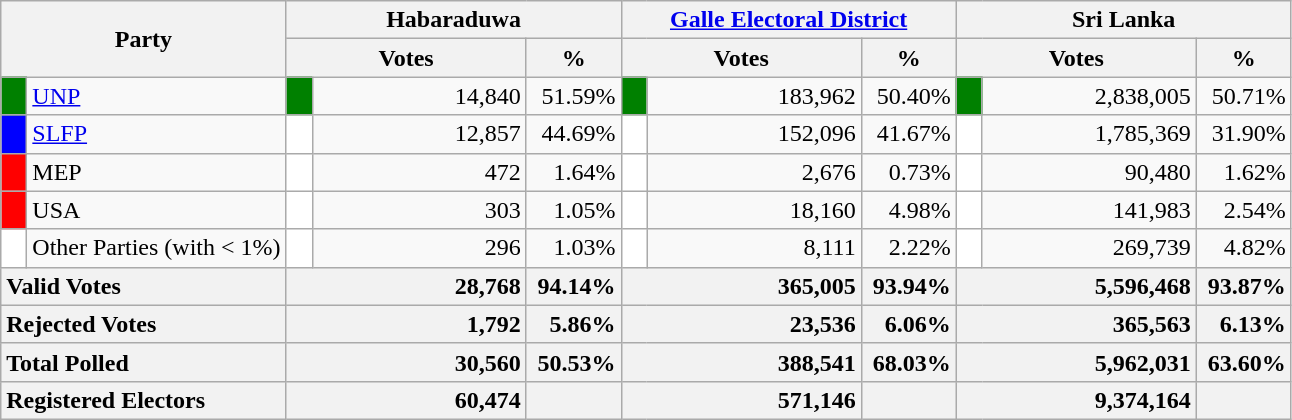<table class="wikitable">
<tr>
<th colspan="2" width="144px"rowspan="2">Party</th>
<th colspan="3" width="216px">Habaraduwa</th>
<th colspan="3" width="216px"><a href='#'>Galle Electoral District</a></th>
<th colspan="3" width="216px">Sri Lanka</th>
</tr>
<tr>
<th colspan="2" width="144px">Votes</th>
<th>%</th>
<th colspan="2" width="144px">Votes</th>
<th>%</th>
<th colspan="2" width="144px">Votes</th>
<th>%</th>
</tr>
<tr>
<td style="background-color:green;" width="10px"></td>
<td style="text-align:left;"><a href='#'>UNP</a></td>
<td style="background-color:green;" width="10px"></td>
<td style="text-align:right;">14,840</td>
<td style="text-align:right;">51.59%</td>
<td style="background-color:green;" width="10px"></td>
<td style="text-align:right;">183,962</td>
<td style="text-align:right;">50.40%</td>
<td style="background-color:green;" width="10px"></td>
<td style="text-align:right;">2,838,005</td>
<td style="text-align:right;">50.71%</td>
</tr>
<tr>
<td style="background-color:blue;" width="10px"></td>
<td style="text-align:left;"><a href='#'>SLFP</a></td>
<td style="background-color:white;" width="10px"></td>
<td style="text-align:right;">12,857</td>
<td style="text-align:right;">44.69%</td>
<td style="background-color:white;" width="10px"></td>
<td style="text-align:right;">152,096</td>
<td style="text-align:right;">41.67%</td>
<td style="background-color:white;" width="10px"></td>
<td style="text-align:right;">1,785,369</td>
<td style="text-align:right;">31.90%</td>
</tr>
<tr>
<td style="background-color:red;" width="10px"></td>
<td style="text-align:left;">MEP</td>
<td style="background-color:white;" width="10px"></td>
<td style="text-align:right;">472</td>
<td style="text-align:right;">1.64%</td>
<td style="background-color:white;" width="10px"></td>
<td style="text-align:right;">2,676</td>
<td style="text-align:right;">0.73%</td>
<td style="background-color:white;" width="10px"></td>
<td style="text-align:right;">90,480</td>
<td style="text-align:right;">1.62%</td>
</tr>
<tr>
<td style="background-color:red;" width="10px"></td>
<td style="text-align:left;">USA</td>
<td style="background-color:white;" width="10px"></td>
<td style="text-align:right;">303</td>
<td style="text-align:right;">1.05%</td>
<td style="background-color:white;" width="10px"></td>
<td style="text-align:right;">18,160</td>
<td style="text-align:right;">4.98%</td>
<td style="background-color:white;" width="10px"></td>
<td style="text-align:right;">141,983</td>
<td style="text-align:right;">2.54%</td>
</tr>
<tr>
<td style="background-color:white;" width="10px"></td>
<td style="text-align:left;">Other Parties (with < 1%)</td>
<td style="background-color:white;" width="10px"></td>
<td style="text-align:right;">296</td>
<td style="text-align:right;">1.03%</td>
<td style="background-color:white;" width="10px"></td>
<td style="text-align:right;">8,111</td>
<td style="text-align:right;">2.22%</td>
<td style="background-color:white;" width="10px"></td>
<td style="text-align:right;">269,739</td>
<td style="text-align:right;">4.82%</td>
</tr>
<tr>
<th colspan="2" width="144px"style="text-align:left;">Valid Votes</th>
<th style="text-align:right;"colspan="2" width="144px">28,768</th>
<th style="text-align:right;">94.14%</th>
<th style="text-align:right;"colspan="2" width="144px">365,005</th>
<th style="text-align:right;">93.94%</th>
<th style="text-align:right;"colspan="2" width="144px">5,596,468</th>
<th style="text-align:right;">93.87%</th>
</tr>
<tr>
<th colspan="2" width="144px"style="text-align:left;">Rejected Votes</th>
<th style="text-align:right;"colspan="2" width="144px">1,792</th>
<th style="text-align:right;">5.86%</th>
<th style="text-align:right;"colspan="2" width="144px">23,536</th>
<th style="text-align:right;">6.06%</th>
<th style="text-align:right;"colspan="2" width="144px">365,563</th>
<th style="text-align:right;">6.13%</th>
</tr>
<tr>
<th colspan="2" width="144px"style="text-align:left;">Total Polled</th>
<th style="text-align:right;"colspan="2" width="144px">30,560</th>
<th style="text-align:right;">50.53%</th>
<th style="text-align:right;"colspan="2" width="144px">388,541</th>
<th style="text-align:right;">68.03%</th>
<th style="text-align:right;"colspan="2" width="144px">5,962,031</th>
<th style="text-align:right;">63.60%</th>
</tr>
<tr>
<th colspan="2" width="144px"style="text-align:left;">Registered Electors</th>
<th style="text-align:right;"colspan="2" width="144px">60,474</th>
<th></th>
<th style="text-align:right;"colspan="2" width="144px">571,146</th>
<th></th>
<th style="text-align:right;"colspan="2" width="144px">9,374,164</th>
<th></th>
</tr>
</table>
